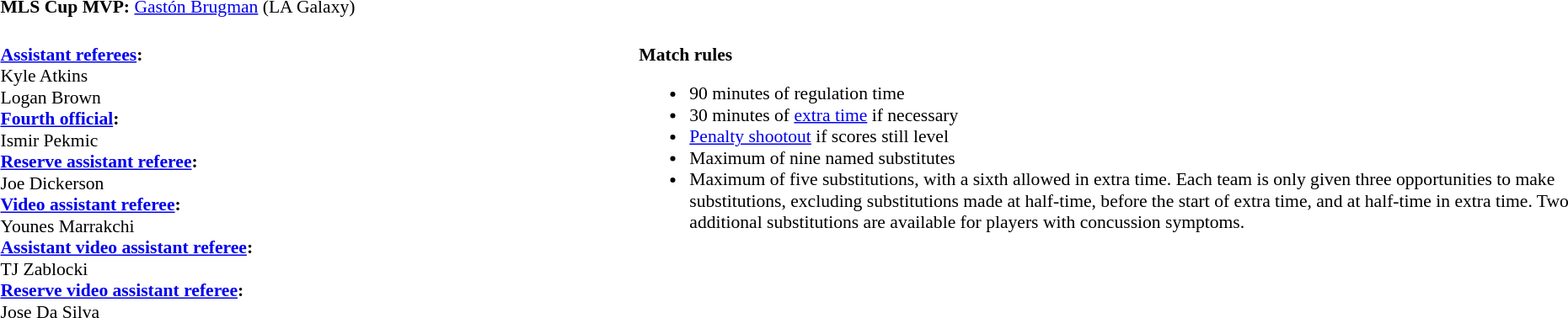<table width=100% style="font-size:90%">
<tr>
<td><br><strong>MLS Cup MVP:</strong> <a href='#'>Gastón Brugman</a> (LA Galaxy)</td>
</tr>
<tr>
<td><br><strong><a href='#'>Assistant referees</a>:</strong>
<br>Kyle Atkins
<br>Logan Brown
<br><strong><a href='#'>Fourth official</a>:</strong>
<br>Ismir Pekmic
<br><strong><a href='#'>Reserve assistant referee</a>:</strong>
<br>Joe Dickerson
<br><strong><a href='#'>Video assistant referee</a>:</strong>
<br>Younes Marrakchi
<br><strong><a href='#'>Assistant video assistant referee</a>:</strong>
<br>TJ Zablocki
<br><strong><a href='#'>Reserve video assistant referee</a>:</strong>
<br>Jose Da Silva</td>
<td style="width:60%; vertical-align:top;"><br><strong>Match rules</strong><ul><li>90 minutes of regulation time</li><li>30 minutes of <a href='#'>extra time</a> if necessary</li><li><a href='#'>Penalty shootout</a> if scores still level</li><li>Maximum of nine named substitutes</li><li>Maximum of five substitutions, with a sixth allowed in extra time. Each team is only given three opportunities to make substitutions, excluding substitutions made at half-time, before the start of extra time, and at half-time in extra time. Two additional substitutions are available for players with concussion symptoms.</li></ul></td>
</tr>
</table>
